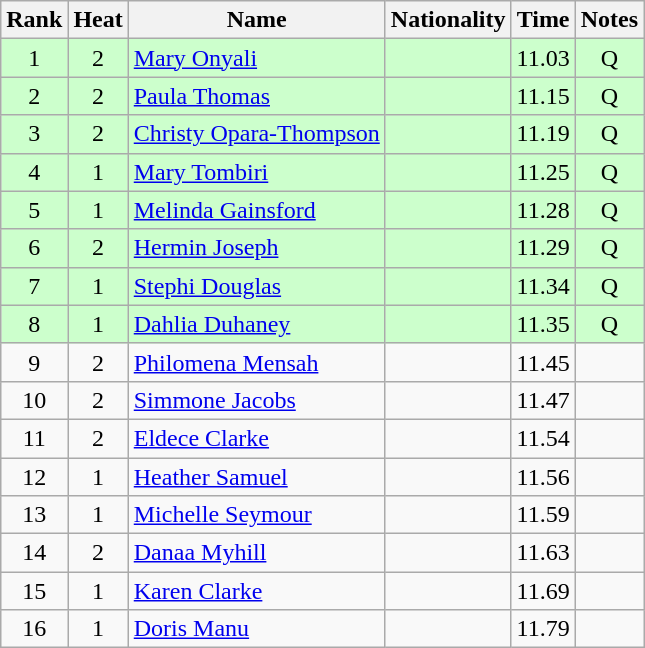<table class="wikitable sortable" style="text-align:center">
<tr>
<th>Rank</th>
<th>Heat</th>
<th>Name</th>
<th>Nationality</th>
<th>Time</th>
<th>Notes</th>
</tr>
<tr bgcolor=ccffcc>
<td>1</td>
<td>2</td>
<td align=left><a href='#'>Mary Onyali</a></td>
<td align=left></td>
<td>11.03</td>
<td>Q</td>
</tr>
<tr bgcolor=ccffcc>
<td>2</td>
<td>2</td>
<td align=left><a href='#'>Paula Thomas</a></td>
<td align=left></td>
<td>11.15</td>
<td>Q</td>
</tr>
<tr bgcolor=ccffcc>
<td>3</td>
<td>2</td>
<td align=left><a href='#'>Christy Opara-Thompson</a></td>
<td align=left></td>
<td>11.19</td>
<td>Q</td>
</tr>
<tr bgcolor=ccffcc>
<td>4</td>
<td>1</td>
<td align=left><a href='#'>Mary Tombiri</a></td>
<td align=left></td>
<td>11.25</td>
<td>Q</td>
</tr>
<tr bgcolor=ccffcc>
<td>5</td>
<td>1</td>
<td align=left><a href='#'>Melinda Gainsford</a></td>
<td align=left></td>
<td>11.28</td>
<td>Q</td>
</tr>
<tr bgcolor=ccffcc>
<td>6</td>
<td>2</td>
<td align=left><a href='#'>Hermin Joseph</a></td>
<td align=left></td>
<td>11.29</td>
<td>Q</td>
</tr>
<tr bgcolor=ccffcc>
<td>7</td>
<td>1</td>
<td align=left><a href='#'>Stephi Douglas</a></td>
<td align=left></td>
<td>11.34</td>
<td>Q</td>
</tr>
<tr bgcolor=ccffcc>
<td>8</td>
<td>1</td>
<td align=left><a href='#'>Dahlia Duhaney</a></td>
<td align=left></td>
<td>11.35</td>
<td>Q</td>
</tr>
<tr>
<td>9</td>
<td>2</td>
<td align=left><a href='#'>Philomena Mensah</a></td>
<td align=left></td>
<td>11.45</td>
<td></td>
</tr>
<tr>
<td>10</td>
<td>2</td>
<td align=left><a href='#'>Simmone Jacobs</a></td>
<td align=left></td>
<td>11.47</td>
<td></td>
</tr>
<tr>
<td>11</td>
<td>2</td>
<td align=left><a href='#'>Eldece Clarke</a></td>
<td align=left></td>
<td>11.54</td>
<td></td>
</tr>
<tr>
<td>12</td>
<td>1</td>
<td align=left><a href='#'>Heather Samuel</a></td>
<td align=left></td>
<td>11.56</td>
<td></td>
</tr>
<tr>
<td>13</td>
<td>1</td>
<td align=left><a href='#'>Michelle Seymour</a></td>
<td align=left></td>
<td>11.59</td>
<td></td>
</tr>
<tr>
<td>14</td>
<td>2</td>
<td align=left><a href='#'>Danaa Myhill</a></td>
<td align=left></td>
<td>11.63</td>
<td></td>
</tr>
<tr>
<td>15</td>
<td>1</td>
<td align=left><a href='#'>Karen Clarke</a></td>
<td align=left></td>
<td>11.69</td>
<td></td>
</tr>
<tr>
<td>16</td>
<td>1</td>
<td align=left><a href='#'>Doris Manu</a></td>
<td align=left></td>
<td>11.79</td>
<td></td>
</tr>
</table>
